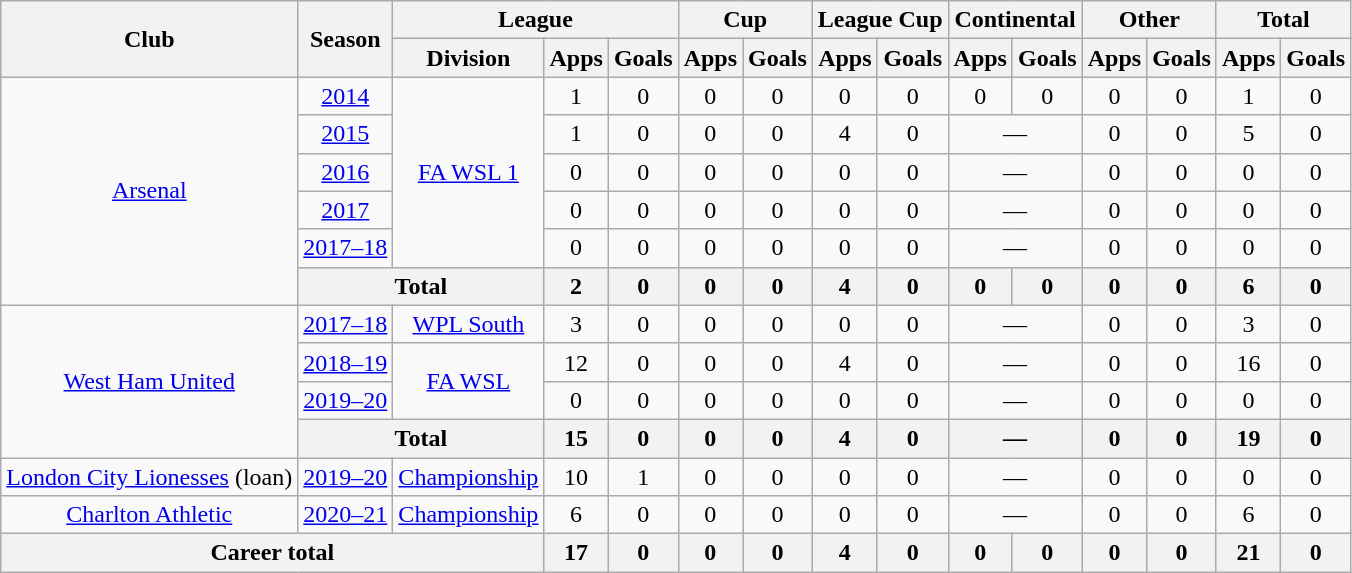<table class="wikitable" style="text-align:center">
<tr>
<th rowspan="2">Club</th>
<th rowspan="2">Season</th>
<th colspan="3">League</th>
<th colspan="2">Cup</th>
<th colspan="2">League Cup</th>
<th colspan="2">Continental</th>
<th colspan="2">Other</th>
<th colspan="2">Total</th>
</tr>
<tr>
<th>Division</th>
<th>Apps</th>
<th>Goals</th>
<th>Apps</th>
<th>Goals</th>
<th>Apps</th>
<th>Goals</th>
<th>Apps</th>
<th>Goals</th>
<th>Apps</th>
<th>Goals</th>
<th>Apps</th>
<th>Goals</th>
</tr>
<tr>
<td rowspan="6"><a href='#'>Arsenal</a></td>
<td><a href='#'>2014</a></td>
<td rowspan="5"><a href='#'>FA WSL 1</a></td>
<td>1</td>
<td>0</td>
<td>0</td>
<td>0</td>
<td>0</td>
<td>0</td>
<td>0</td>
<td>0</td>
<td>0</td>
<td>0</td>
<td>1</td>
<td>0</td>
</tr>
<tr>
<td><a href='#'>2015</a></td>
<td>1</td>
<td>0</td>
<td>0</td>
<td>0</td>
<td>4</td>
<td>0</td>
<td colspan="2">—</td>
<td>0</td>
<td>0</td>
<td>5</td>
<td>0</td>
</tr>
<tr>
<td><a href='#'>2016</a></td>
<td>0</td>
<td>0</td>
<td>0</td>
<td>0</td>
<td>0</td>
<td>0</td>
<td colspan="2">—</td>
<td>0</td>
<td>0</td>
<td>0</td>
<td>0</td>
</tr>
<tr>
<td><a href='#'>2017</a></td>
<td>0</td>
<td>0</td>
<td>0</td>
<td>0</td>
<td>0</td>
<td>0</td>
<td colspan="2">—</td>
<td>0</td>
<td>0</td>
<td>0</td>
<td>0</td>
</tr>
<tr>
<td><a href='#'>2017–18</a></td>
<td>0</td>
<td>0</td>
<td>0</td>
<td>0</td>
<td>0</td>
<td>0</td>
<td colspan="2">—</td>
<td>0</td>
<td>0</td>
<td>0</td>
<td>0</td>
</tr>
<tr>
<th colspan="2">Total</th>
<th>2</th>
<th>0</th>
<th>0</th>
<th>0</th>
<th>4</th>
<th>0</th>
<th>0</th>
<th>0</th>
<th>0</th>
<th>0</th>
<th>6</th>
<th>0</th>
</tr>
<tr>
<td rowspan="4"><a href='#'>West Ham United</a></td>
<td><a href='#'>2017–18</a></td>
<td rowspan="1"><a href='#'>WPL South</a></td>
<td>3</td>
<td>0</td>
<td>0</td>
<td>0</td>
<td>0</td>
<td>0</td>
<td colspan="2">—</td>
<td>0</td>
<td>0</td>
<td>3</td>
<td>0</td>
</tr>
<tr>
<td><a href='#'>2018–19</a></td>
<td rowspan="2"><a href='#'>FA WSL</a></td>
<td>12</td>
<td>0</td>
<td>0</td>
<td>0</td>
<td>4</td>
<td>0</td>
<td colspan="2">—</td>
<td>0</td>
<td>0</td>
<td>16</td>
<td>0</td>
</tr>
<tr>
<td><a href='#'>2019–20</a></td>
<td>0</td>
<td>0</td>
<td>0</td>
<td>0</td>
<td>0</td>
<td>0</td>
<td colspan="2">—</td>
<td>0</td>
<td>0</td>
<td>0</td>
<td>0</td>
</tr>
<tr>
<th colspan="2">Total</th>
<th>15</th>
<th>0</th>
<th>0</th>
<th>0</th>
<th>4</th>
<th>0</th>
<th colspan="2">—</th>
<th>0</th>
<th>0</th>
<th>19</th>
<th>0</th>
</tr>
<tr>
<td rowspan="1"><a href='#'>London City Lionesses</a> (loan)</td>
<td><a href='#'>2019–20</a></td>
<td rowspan="1"><a href='#'>Championship</a></td>
<td>10</td>
<td>1</td>
<td>0</td>
<td>0</td>
<td>0</td>
<td>0</td>
<td colspan="2">—</td>
<td>0</td>
<td>0</td>
<td>0</td>
<td>0</td>
</tr>
<tr>
<td rowspan="1"><a href='#'>Charlton Athletic</a></td>
<td><a href='#'>2020–21</a></td>
<td rowspan="1"><a href='#'>Championship</a></td>
<td>6</td>
<td>0</td>
<td>0</td>
<td>0</td>
<td>0</td>
<td>0</td>
<td colspan="2">—</td>
<td>0</td>
<td>0</td>
<td>6</td>
<td>0</td>
</tr>
<tr>
<th colspan="3">Career total</th>
<th>17</th>
<th>0</th>
<th>0</th>
<th>0</th>
<th>4</th>
<th>0</th>
<th>0</th>
<th>0</th>
<th>0</th>
<th>0</th>
<th>21</th>
<th>0</th>
</tr>
</table>
